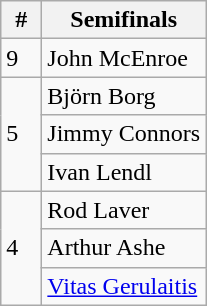<table class="wikitable" style="display:inline-table;">
<tr>
<th width=20>#</th>
<th>Semifinals</th>
</tr>
<tr>
<td>9</td>
<td> John McEnroe</td>
</tr>
<tr>
<td rowspan="3">5</td>
<td> Björn Borg</td>
</tr>
<tr>
<td> Jimmy Connors</td>
</tr>
<tr>
<td> Ivan Lendl</td>
</tr>
<tr>
<td rowspan="3">4</td>
<td> Rod Laver</td>
</tr>
<tr>
<td> Arthur Ashe</td>
</tr>
<tr>
<td> <a href='#'>Vitas Gerulaitis</a></td>
</tr>
</table>
